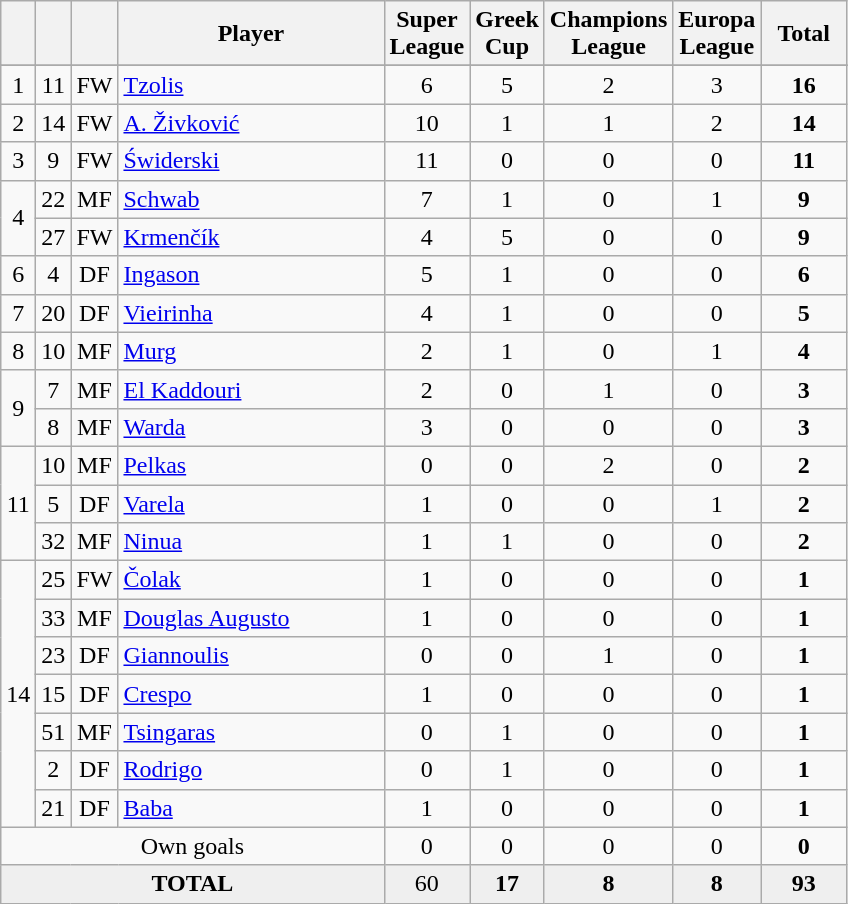<table class="wikitable sortable" style="text-align:center">
<tr>
<th width=5></th>
<th width=5></th>
<th width=5></th>
<th width=170>Player</th>
<th width=30>Super League</th>
<th width=30>Greek Cup</th>
<th width=30px>Champions League</th>
<th width=30px>Europa League</th>
<th width=50>Total</th>
</tr>
<tr>
</tr>
<tr>
<td>1</td>
<td>11</td>
<td>FW</td>
<td align=left> <a href='#'>Tzolis</a></td>
<td>6</td>
<td>5</td>
<td>2</td>
<td>3</td>
<td><strong>16</strong></td>
</tr>
<tr>
<td>2</td>
<td>14</td>
<td>FW</td>
<td align="left"> <a href='#'>A. Živković</a></td>
<td>10</td>
<td>1</td>
<td>1</td>
<td>2</td>
<td><strong>14</strong></td>
</tr>
<tr>
<td>3</td>
<td>9</td>
<td>FW</td>
<td align=left> <a href='#'>Świderski</a></td>
<td>11</td>
<td>0</td>
<td>0</td>
<td>0</td>
<td><strong>11</strong></td>
</tr>
<tr>
<td rowspan="2">4</td>
<td>22</td>
<td>MF</td>
<td align=left> <a href='#'>Schwab</a></td>
<td>7</td>
<td>1</td>
<td>0</td>
<td>1</td>
<td><strong>9</strong></td>
</tr>
<tr>
<td>27</td>
<td>FW</td>
<td align=left> <a href='#'>Krmenčík</a></td>
<td>4</td>
<td>5</td>
<td>0</td>
<td>0</td>
<td><strong>9</strong></td>
</tr>
<tr>
<td>6</td>
<td>4</td>
<td>DF</td>
<td align=left> <a href='#'>Ingason</a></td>
<td>5</td>
<td>1</td>
<td>0</td>
<td>0</td>
<td><strong>6</strong></td>
</tr>
<tr>
<td>7</td>
<td>20</td>
<td>DF</td>
<td align=left> <a href='#'>Vieirinha</a></td>
<td>4</td>
<td>1</td>
<td>0</td>
<td>0</td>
<td><strong>5</strong></td>
</tr>
<tr>
<td>8</td>
<td>10</td>
<td>MF</td>
<td align=left> <a href='#'>Murg</a></td>
<td>2</td>
<td>1</td>
<td>0</td>
<td>1</td>
<td><strong>4</strong></td>
</tr>
<tr>
<td rowspan="2">9</td>
<td>7</td>
<td>MF</td>
<td align=left> <a href='#'>El Kaddouri</a></td>
<td>2</td>
<td>0</td>
<td>1</td>
<td>0</td>
<td><strong>3</strong></td>
</tr>
<tr>
<td>8</td>
<td>MF</td>
<td align=left> <a href='#'>Warda</a></td>
<td>3</td>
<td>0</td>
<td>0</td>
<td>0</td>
<td><strong>3</strong></td>
</tr>
<tr>
<td rowspan="3">11</td>
<td>10</td>
<td>MF</td>
<td align=left> <a href='#'>Pelkas</a></td>
<td>0</td>
<td>0</td>
<td>2</td>
<td>0</td>
<td><strong>2</strong></td>
</tr>
<tr>
<td>5</td>
<td>DF</td>
<td align=left> <a href='#'>Varela</a></td>
<td>1</td>
<td>0</td>
<td>0</td>
<td>1</td>
<td><strong>2</strong></td>
</tr>
<tr>
<td>32</td>
<td>MF</td>
<td align=left> <a href='#'>Ninua</a></td>
<td>1</td>
<td>1</td>
<td>0</td>
<td>0</td>
<td><strong>2</strong></td>
</tr>
<tr>
<td rowspan="7">14</td>
<td>25</td>
<td>FW</td>
<td align=left> <a href='#'>Čolak</a></td>
<td>1</td>
<td>0</td>
<td>0</td>
<td>0</td>
<td><strong>1</strong></td>
</tr>
<tr>
<td>33</td>
<td>MF</td>
<td align=left> <a href='#'>Douglas Augusto</a></td>
<td>1</td>
<td>0</td>
<td>0</td>
<td>0</td>
<td><strong>1</strong></td>
</tr>
<tr>
<td>23</td>
<td>DF</td>
<td align="left"> <a href='#'>Giannoulis</a></td>
<td>0</td>
<td>0</td>
<td>1</td>
<td>0</td>
<td><strong>1</strong></td>
</tr>
<tr>
<td>15</td>
<td>DF</td>
<td align=left> <a href='#'>Crespo</a></td>
<td>1</td>
<td>0</td>
<td>0</td>
<td>0</td>
<td><strong>1</strong></td>
</tr>
<tr>
<td>51</td>
<td>MF</td>
<td align=left> <a href='#'>Tsingaras</a></td>
<td>0</td>
<td>1</td>
<td>0</td>
<td>0</td>
<td><strong>1</strong></td>
</tr>
<tr>
<td>2</td>
<td>DF</td>
<td align=left> <a href='#'>Rodrigo</a></td>
<td>0</td>
<td>1</td>
<td>0</td>
<td>0</td>
<td><strong>1</strong></td>
</tr>
<tr>
<td>21</td>
<td>DF</td>
<td align=left> <a href='#'>Baba</a></td>
<td>1</td>
<td>0</td>
<td>0</td>
<td>0</td>
<td><strong>1</strong></td>
</tr>
<tr>
<td colspan="4">Own goals</td>
<td>0</td>
<td>0</td>
<td>0</td>
<td>0</td>
<td><strong>0</strong></td>
</tr>
<tr bgcolor="#EFEFEF">
<td colspan=4><strong>TOTAL</strong></td>
<td>60</td>
<td><strong>17</strong></td>
<td><strong>8</strong></td>
<td><strong>8</strong></td>
<td><strong>93</strong></td>
</tr>
</table>
